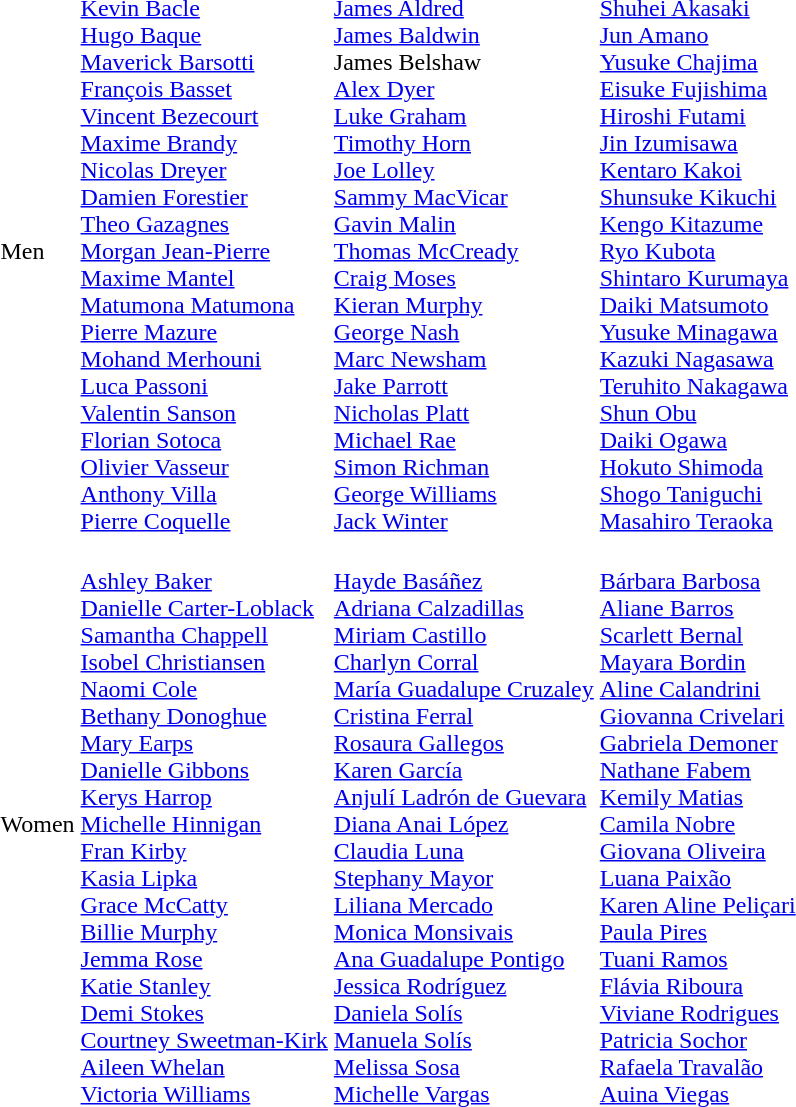<table>
<tr>
<td>Men<br></td>
<td><br><a href='#'>Kevin Bacle</a><br> <a href='#'>Hugo Baque</a><br> <a href='#'>Maverick Barsotti</a><br> <a href='#'>François Basset</a><br> <a href='#'>Vincent Bezecourt</a><br> <a href='#'>Maxime Brandy</a><br> <a href='#'>Nicolas Dreyer</a><br> <a href='#'>Damien Forestier</a><br> <a href='#'>Theo Gazagnes</a><br> <a href='#'>Morgan Jean-Pierre</a><br> <a href='#'>Maxime Mantel</a><br> <a href='#'>Matumona Matumona</a><br> <a href='#'>Pierre Mazure</a><br> <a href='#'>Mohand Merhouni</a><br> <a href='#'>Luca Passoni</a><br> <a href='#'>Valentin Sanson</a><br> <a href='#'>Florian Sotoca</a><br> <a href='#'>Olivier Vasseur</a><br> <a href='#'>Anthony Villa</a><br> <a href='#'>Pierre Coquelle</a></td>
<td><br><a href='#'>James Aldred</a><br> <a href='#'>James Baldwin</a><br> James Belshaw<br> <a href='#'>Alex Dyer</a><br> <a href='#'>Luke Graham</a><br> <a href='#'>Timothy Horn</a><br> <a href='#'>Joe Lolley</a><br> <a href='#'>Sammy MacVicar</a><br> <a href='#'>Gavin Malin</a><br> <a href='#'>Thomas McCready</a><br> <a href='#'>Craig Moses</a><br> <a href='#'>Kieran Murphy</a><br> <a href='#'>George Nash</a><br> <a href='#'>Marc Newsham</a><br> <a href='#'>Jake Parrott</a><br> <a href='#'>Nicholas Platt</a><br> <a href='#'>Michael Rae</a><br> <a href='#'>Simon Richman</a><br> <a href='#'>George Williams</a><br> <a href='#'>Jack Winter</a></td>
<td><br><a href='#'>Shuhei Akasaki</a><br><a href='#'>Jun Amano</a><br><a href='#'>Yusuke Chajima</a><br><a href='#'>Eisuke Fujishima</a><br><a href='#'>Hiroshi Futami</a><br><a href='#'>Jin Izumisawa</a><br><a href='#'>Kentaro Kakoi</a><br><a href='#'>Shunsuke Kikuchi</a><br><a href='#'>Kengo Kitazume</a><br><a href='#'>Ryo Kubota</a><br><a href='#'>Shintaro Kurumaya</a><br><a href='#'>Daiki Matsumoto</a><br><a href='#'>Yusuke Minagawa</a><br><a href='#'>Kazuki Nagasawa</a><br><a href='#'>Teruhito Nakagawa</a><br><a href='#'>Shun Obu</a><br><a href='#'>Daiki Ogawa</a><br><a href='#'>Hokuto Shimoda</a><br><a href='#'>Shogo Taniguchi</a><br><a href='#'>Masahiro Teraoka</a></td>
</tr>
<tr>
<td>Women<br></td>
<td><br><a href='#'>Ashley Baker</a><br><a href='#'>Danielle Carter-Loblack</a><br><a href='#'>Samantha Chappell</a><br><a href='#'>Isobel Christiansen</a><br><a href='#'>Naomi Cole</a><br><a href='#'>Bethany Donoghue</a><br><a href='#'>Mary Earps</a><br><a href='#'>Danielle Gibbons</a><br><a href='#'>Kerys Harrop</a><br><a href='#'>Michelle Hinnigan</a><br><a href='#'>Fran Kirby</a><br><a href='#'>Kasia Lipka</a><br><a href='#'>Grace McCatty</a><br><a href='#'>Billie Murphy</a><br><a href='#'>Jemma Rose</a><br><a href='#'>Katie Stanley</a><br><a href='#'>Demi Stokes</a><br><a href='#'>Courtney Sweetman-Kirk</a><br><a href='#'>Aileen Whelan</a><br><a href='#'>Victoria Williams</a></td>
<td><br><a href='#'>Hayde Basáñez</a><br><a href='#'>Adriana Calzadillas</a><br><a href='#'>Miriam Castillo</a><br><a href='#'>Charlyn Corral</a><br><a href='#'>María Guadalupe Cruzaley</a><br><a href='#'>Cristina Ferral</a><br><a href='#'>Rosaura Gallegos</a><br><a href='#'>Karen García</a><br><a href='#'>Anjulí Ladrón de Guevara</a><br><a href='#'>Diana Anai López</a><br><a href='#'>Claudia Luna</a><br><a href='#'>Stephany Mayor</a><br> <a href='#'>Liliana Mercado</a><br><a href='#'>Monica Monsivais</a><br><a href='#'>Ana Guadalupe Pontigo</a><br><a href='#'>Jessica Rodríguez</a><br><a href='#'>Daniela Solís</a><br><a href='#'>Manuela Solís</a><br><a href='#'>Melissa Sosa</a><br><a href='#'>Michelle Vargas</a></td>
<td><br><a href='#'>Bárbara Barbosa</a><br><a href='#'>Aliane Barros</a><br><a href='#'>Scarlett Bernal</a><br><a href='#'>Mayara Bordin</a><br><a href='#'>Aline Calandrini</a><br><a href='#'>Giovanna Crivelari</a><br><a href='#'>Gabriela Demoner</a><br><a href='#'>Nathane Fabem</a><br><a href='#'>Kemily Matias</a><br><a href='#'>Camila Nobre</a><br><a href='#'>Giovana Oliveira</a><br><a href='#'>Luana Paixão</a><br><a href='#'>Karen Aline Peliçari</a><br><a href='#'>Paula Pires</a><br><a href='#'>Tuani Ramos</a><br><a href='#'>Flávia Riboura</a><br><a href='#'>Viviane Rodrigues</a><br><a href='#'>Patricia Sochor</a><br><a href='#'>Rafaela Travalão</a><br><a href='#'>Auina Viegas</a></td>
</tr>
</table>
